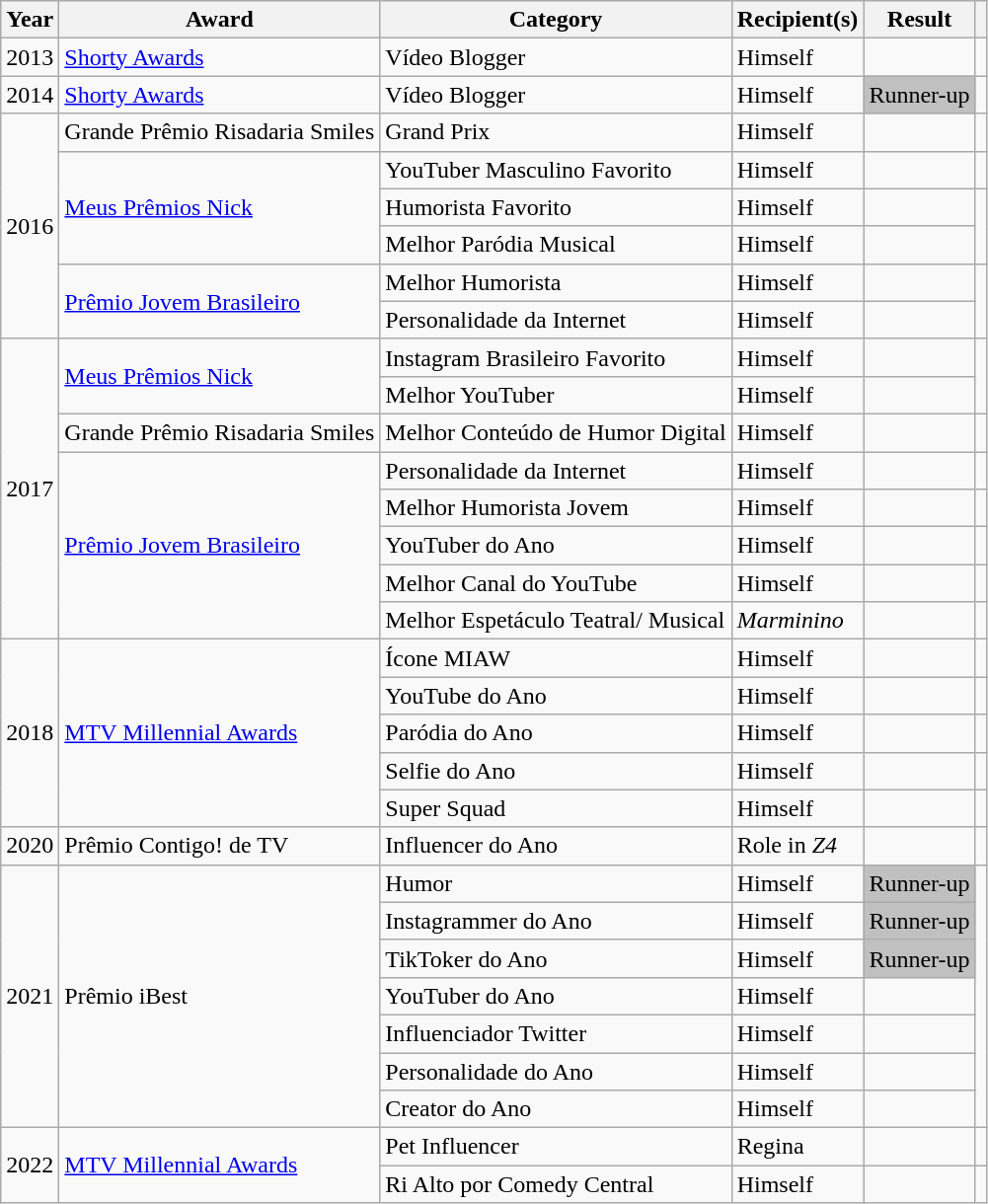<table class="wikitable sortable plainrowheaders">
<tr>
<th>Year</th>
<th>Award</th>
<th>Category</th>
<th>Recipient(s)</th>
<th>Result</th>
<th class="unsortable"></th>
</tr>
<tr>
<td>2013</td>
<td><a href='#'>Shorty Awards</a></td>
<td>Vídeo Blogger</td>
<td>Himself</td>
<td></td>
<td style="text-align: center;"></td>
</tr>
<tr>
<td>2014</td>
<td><a href='#'>Shorty Awards</a></td>
<td>Vídeo Blogger</td>
<td>Himself</td>
<td bgcolor=silver>Runner-up</td>
<td style="text-align: center;"></td>
</tr>
<tr>
<td rowspan="6">2016</td>
<td>Grande Prêmio Risadaria Smiles</td>
<td>Grand Prix</td>
<td>Himself</td>
<td></td>
<td style="text-align: center;"></td>
</tr>
<tr>
<td rowspan="3"><a href='#'>Meus Prêmios Nick</a></td>
<td>YouTuber Masculino Favorito</td>
<td>Himself</td>
<td></td>
<td style="text-align: center;"></td>
</tr>
<tr>
<td>Humorista Favorito</td>
<td>Himself</td>
<td></td>
<td rowspan="2"  style="text-align: center;"></td>
</tr>
<tr>
<td>Melhor Paródia Musical</td>
<td>Himself</td>
<td></td>
</tr>
<tr>
<td rowspan="2"><a href='#'>Prêmio Jovem Brasileiro</a></td>
<td>Melhor Humorista</td>
<td>Himself</td>
<td></td>
<td rowspan="2" style="text-align: center;"></td>
</tr>
<tr>
<td>Personalidade da Internet</td>
<td>Himself</td>
<td></td>
</tr>
<tr>
<td rowspan="8">2017</td>
<td rowspan="2"><a href='#'>Meus Prêmios Nick</a></td>
<td>Instagram Brasileiro Favorito</td>
<td>Himself</td>
<td></td>
<td rowspan="2"  style="text-align: center;"></td>
</tr>
<tr>
<td>Melhor YouTuber</td>
<td>Himself</td>
<td></td>
</tr>
<tr>
<td>Grande Prêmio Risadaria Smiles</td>
<td>Melhor Conteúdo de Humor Digital</td>
<td>Himself</td>
<td></td>
<td style="text-align: center;"></td>
</tr>
<tr>
<td rowspan="5"><a href='#'>Prêmio Jovem Brasileiro</a></td>
<td>Personalidade da Internet</td>
<td>Himself</td>
<td></td>
<td></td>
</tr>
<tr>
<td>Melhor Humorista Jovem</td>
<td>Himself</td>
<td></td>
<td></td>
</tr>
<tr>
<td>YouTuber do Ano</td>
<td>Himself</td>
<td></td>
<td></td>
</tr>
<tr>
<td>Melhor Canal do YouTube</td>
<td>Himself</td>
<td></td>
<td></td>
</tr>
<tr>
<td>Melhor Espetáculo Teatral/ Musical</td>
<td><em>Marminino</em></td>
<td></td>
<td></td>
</tr>
<tr>
<td rowspan="5">2018</td>
<td rowspan="5"><a href='#'>MTV Millennial Awards</a></td>
<td>Ícone MIAW</td>
<td>Himself</td>
<td></td>
<td style="text-align: center;"></td>
</tr>
<tr>
<td>YouTube do Ano</td>
<td>Himself</td>
<td></td>
<td style="text-align: center;"></td>
</tr>
<tr>
<td>Paródia do Ano</td>
<td>Himself</td>
<td></td>
<td style="text-align: center;"></td>
</tr>
<tr>
<td>Selfie do Ano</td>
<td>Himself</td>
<td></td>
<td style="text-align: center;"></td>
</tr>
<tr>
<td>Super Squad</td>
<td>Himself</td>
<td></td>
<td style="text-align: center;"></td>
</tr>
<tr>
<td>2020</td>
<td>Prêmio Contigo! de TV</td>
<td>Influencer do Ano</td>
<td>Role in <em>Z4</em></td>
<td></td>
<td style="text-align: center;"></td>
</tr>
<tr>
<td rowspan="7">2021</td>
<td rowspan="7">Prêmio iBest</td>
<td>Humor</td>
<td>Himself</td>
<td bgcolor=silver>Runner-up</td>
<td rowspan="7" style="text-align: center;"></td>
</tr>
<tr>
<td>Instagrammer do Ano</td>
<td>Himself</td>
<td bgcolor=silver>Runner-up</td>
</tr>
<tr>
<td>TikToker do Ano</td>
<td>Himself</td>
<td bgcolor=silver>Runner-up</td>
</tr>
<tr>
<td>YouTuber do Ano</td>
<td>Himself</td>
<td></td>
</tr>
<tr>
<td>Influenciador Twitter</td>
<td>Himself</td>
<td></td>
</tr>
<tr>
<td>Personalidade do Ano</td>
<td>Himself</td>
<td></td>
</tr>
<tr>
<td>Creator do Ano</td>
<td>Himself</td>
<td></td>
</tr>
<tr>
<td rowspan="2">2022</td>
<td rowspan="2"><a href='#'>MTV Millennial Awards</a></td>
<td>Pet Influencer</td>
<td>Regina</td>
<td></td>
<td style="text-align: center;"></td>
</tr>
<tr>
<td>Ri Alto por Comedy Central</td>
<td>Himself</td>
<td></td>
<td style="text-align: center;"></td>
</tr>
</table>
